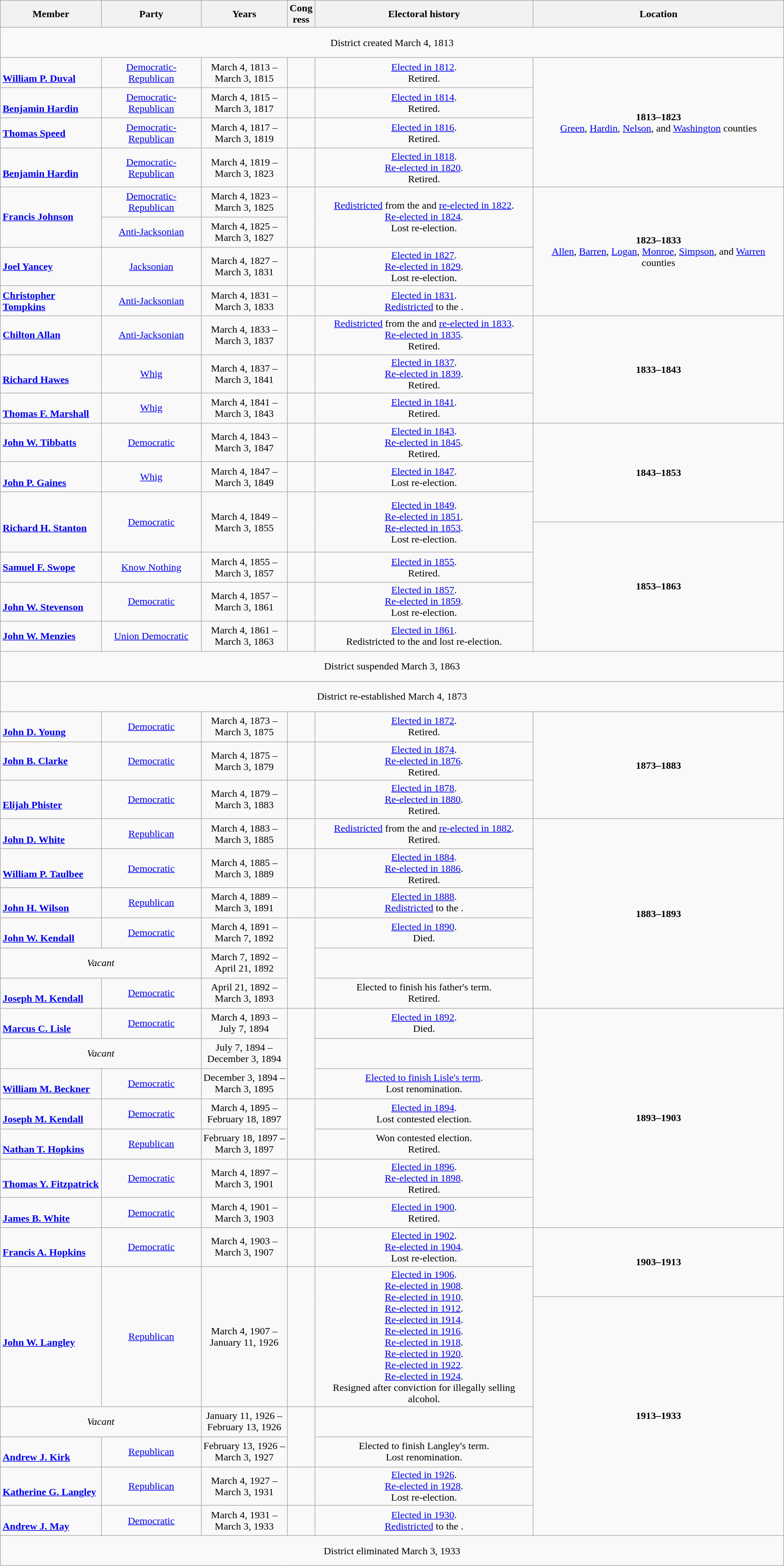<table class=wikitable style="text-align:center">
<tr>
<th>Member</th>
<th>Party</th>
<th>Years</th>
<th>Cong<br>ress</th>
<th>Electoral history</th>
<th>Location</th>
</tr>
<tr style="height:3em">
<td colspan=6>District created March 4, 1813</td>
</tr>
<tr style="height:3em">
<td align=left><br><strong><a href='#'>William P. Duval</a></strong><br></td>
<td><a href='#'>Democratic-Republican</a></td>
<td nowrap>March 4, 1813 –<br>March 3, 1815</td>
<td></td>
<td><a href='#'>Elected in 1812</a>.<br>Retired.</td>
<td rowspan=4><strong>1813–1823</strong><br><a href='#'>Green</a>, <a href='#'>Hardin</a>, <a href='#'>Nelson</a>, and <a href='#'>Washington</a> counties</td>
</tr>
<tr style="height:3em">
<td align=left><br><strong><a href='#'>Benjamin Hardin</a></strong><br></td>
<td><a href='#'>Democratic-Republican</a></td>
<td nowrap>March 4, 1815 –<br>March 3, 1817</td>
<td></td>
<td><a href='#'>Elected in 1814</a>.<br>Retired.</td>
</tr>
<tr style="height:3em">
<td align=left><strong><a href='#'>Thomas Speed</a></strong><br></td>
<td><a href='#'>Democratic-Republican</a></td>
<td nowrap>March 4, 1817 –<br>March 3, 1819</td>
<td></td>
<td><a href='#'>Elected in 1816</a>.<br>Retired.</td>
</tr>
<tr style="height:3em">
<td align=left><br><strong><a href='#'>Benjamin Hardin</a></strong><br></td>
<td><a href='#'>Democratic-Republican</a></td>
<td nowrap>March 4, 1819 –<br>March 3, 1823</td>
<td></td>
<td><a href='#'>Elected in 1818</a>.<br><a href='#'>Re-elected in 1820</a>.<br>Retired.</td>
</tr>
<tr style="height:3em">
<td align=left rowspan=2><strong><a href='#'>Francis Johnson</a></strong><br></td>
<td><a href='#'>Democratic-Republican</a></td>
<td nowrap>March 4, 1823 –<br>March 3, 1825</td>
<td rowspan=2></td>
<td rowspan=2><a href='#'>Redistricted</a> from the  and <a href='#'>re-elected in 1822</a>.<br><a href='#'>Re-elected in 1824</a>.<br>Lost re-election.</td>
<td rowspan=4><strong>1823–1833</strong><br><a href='#'>Allen</a>, <a href='#'>Barren</a>, <a href='#'>Logan</a>, <a href='#'>Monroe</a>, <a href='#'>Simpson</a>, and <a href='#'>Warren</a> counties</td>
</tr>
<tr style="height:3em">
<td><a href='#'>Anti-Jacksonian</a></td>
<td nowrap>March 4, 1825 –<br>March 3, 1827</td>
</tr>
<tr style="height:3em">
<td align=left><strong><a href='#'>Joel Yancey</a></strong><br></td>
<td><a href='#'>Jacksonian</a></td>
<td nowrap>March 4, 1827 –<br>March 3, 1831</td>
<td></td>
<td><a href='#'>Elected in 1827</a>.<br><a href='#'>Re-elected in 1829</a>.<br>Lost re-election.</td>
</tr>
<tr style="height:3em">
<td align=left><strong><a href='#'>Christopher Tompkins</a></strong><br></td>
<td><a href='#'>Anti-Jacksonian</a></td>
<td nowrap>March 4, 1831 –<br>March 3, 1833</td>
<td></td>
<td><a href='#'>Elected in 1831</a>.<br><a href='#'>Redistricted</a> to the .</td>
</tr>
<tr style="height:3em">
<td align=left><strong><a href='#'>Chilton Allan</a></strong><br></td>
<td><a href='#'>Anti-Jacksonian</a></td>
<td nowrap>March 4, 1833 –<br>March 3, 1837</td>
<td></td>
<td><a href='#'>Redistricted</a> from the  and <a href='#'>re-elected in 1833</a>.<br><a href='#'>Re-elected in 1835</a>.<br>Retired.</td>
<td rowspan=3><strong>1833–1843</strong><br></td>
</tr>
<tr style="height:3em">
<td align=left><br><strong><a href='#'>Richard Hawes</a></strong><br></td>
<td><a href='#'>Whig</a></td>
<td nowrap>March 4, 1837 –<br>March 3, 1841</td>
<td></td>
<td><a href='#'>Elected in 1837</a>.<br><a href='#'>Re-elected in 1839</a>.<br>Retired.</td>
</tr>
<tr style="height:3em">
<td align=left><br><strong><a href='#'>Thomas F. Marshall</a></strong><br></td>
<td><a href='#'>Whig</a></td>
<td nowrap>March 4, 1841 –<br>March 3, 1843</td>
<td></td>
<td><a href='#'>Elected in 1841</a>.<br>Retired.</td>
</tr>
<tr style="height:3em">
<td align=left><strong><a href='#'>John W. Tibbatts</a></strong><br></td>
<td><a href='#'>Democratic</a></td>
<td nowrap>March 4, 1843 –<br>March 3, 1847</td>
<td></td>
<td><a href='#'>Elected in 1843</a>.<br><a href='#'>Re-elected in 1845</a>.<br>Retired.</td>
<td rowspan=3><strong>1843–1853</strong><br></td>
</tr>
<tr style="height:3em">
<td align=left><br><strong><a href='#'>John P. Gaines</a></strong><br></td>
<td><a href='#'>Whig</a></td>
<td nowrap>March 4, 1847 –<br>March 3, 1849</td>
<td></td>
<td><a href='#'>Elected in 1847</a>.<br>Lost re-election.</td>
</tr>
<tr style="height:3em">
<td rowspan=2; align=left><br><strong><a href='#'>Richard H. Stanton</a></strong><br></td>
<td rowspan=2; ><a href='#'>Democratic</a></td>
<td rowspan=2; nowrap>March 4, 1849 –<br>March 3, 1855</td>
<td rowspan=2></td>
<td rowspan=2><a href='#'>Elected in 1849</a>.<br><a href='#'>Re-elected in 1851</a>.<br><a href='#'>Re-elected in 1853</a>.<br>Lost re-election.</td>
</tr>
<tr style="height:3em">
<td rowspan=4><strong>1853–1863</strong><br></td>
</tr>
<tr style="height:3em">
<td align=left><strong><a href='#'>Samuel F. Swope</a></strong><br></td>
<td><a href='#'>Know Nothing</a></td>
<td nowrap>March 4, 1855 –<br>March 3, 1857</td>
<td></td>
<td><a href='#'>Elected in 1855</a>.<br>Retired.</td>
</tr>
<tr style="height:3em">
<td align=left><br><strong><a href='#'>John W. Stevenson</a></strong><br></td>
<td><a href='#'>Democratic</a></td>
<td nowrap>March 4, 1857 –<br>March 3, 1861</td>
<td></td>
<td><a href='#'>Elected in 1857</a>.<br><a href='#'>Re-elected in 1859</a>.<br>Lost re-election.</td>
</tr>
<tr style="height:3em">
<td align=left><strong><a href='#'>John W. Menzies</a></strong><br></td>
<td><a href='#'>Union Democratic</a></td>
<td nowrap>March 4, 1861 –<br>March 3, 1863</td>
<td></td>
<td><a href='#'>Elected in 1861</a>.<br>Redistricted to the  and lost re-election.</td>
</tr>
<tr style="height:3em">
<td colspan=6>District suspended March 3, 1863</td>
</tr>
<tr style="height:3em">
<td colspan=6>District re-established March 4, 1873</td>
</tr>
<tr style="height:3em">
<td align=left><br><strong><a href='#'>John D. Young</a></strong><br></td>
<td><a href='#'>Democratic</a></td>
<td nowrap>March 4, 1873 –<br>March 3, 1875</td>
<td></td>
<td><a href='#'>Elected in 1872</a>.<br>Retired.</td>
<td rowspan=3><strong>1873–1883</strong><br></td>
</tr>
<tr style="height:3em">
<td align=left><strong><a href='#'>John B. Clarke</a></strong><br></td>
<td><a href='#'>Democratic</a></td>
<td nowrap>March 4, 1875 –<br>March 3, 1879</td>
<td></td>
<td><a href='#'>Elected in 1874</a>.<br><a href='#'>Re-elected in 1876</a>.<br>Retired.</td>
</tr>
<tr style="height:3em">
<td align=left><br><strong><a href='#'>Elijah Phister</a></strong><br></td>
<td><a href='#'>Democratic</a></td>
<td nowrap>March 4, 1879 –<br>March 3, 1883</td>
<td></td>
<td><a href='#'>Elected in 1878</a>.<br><a href='#'>Re-elected in 1880</a>.<br>Retired.</td>
</tr>
<tr style="height:3em">
<td align=left><br><strong><a href='#'>John D. White</a></strong><br></td>
<td><a href='#'>Republican</a></td>
<td nowrap>March 4, 1883 –<br>March 3, 1885</td>
<td></td>
<td><a href='#'>Redistricted</a> from the  and <a href='#'>re-elected in 1882</a>.<br>Retired.</td>
<td rowspan=6><strong>1883–1893</strong><br></td>
</tr>
<tr style="height:3em">
<td align=left><br><strong><a href='#'>William P. Taulbee</a></strong><br></td>
<td><a href='#'>Democratic</a></td>
<td nowrap>March 4, 1885 –<br>March 3, 1889</td>
<td></td>
<td><a href='#'>Elected in 1884</a>.<br><a href='#'>Re-elected in 1886</a>.<br>Retired.</td>
</tr>
<tr style="height:3em">
<td align=left><br><strong><a href='#'>John H. Wilson</a></strong><br></td>
<td><a href='#'>Republican</a></td>
<td nowrap>March 4, 1889 –<br>March 3, 1891</td>
<td></td>
<td><a href='#'>Elected in 1888</a>.<br><a href='#'>Redistricted</a> to the .</td>
</tr>
<tr style="height:3em">
<td align=left><br><strong><a href='#'>John W. Kendall</a></strong><br></td>
<td><a href='#'>Democratic</a></td>
<td nowrap>March 4, 1891 –<br>March 7, 1892</td>
<td rowspan=3></td>
<td><a href='#'>Elected in 1890</a>.<br>Died.</td>
</tr>
<tr style="height:3em">
<td colspan=2><em>Vacant</em></td>
<td nowrap>March 7, 1892 –<br>April 21, 1892</td>
<td></td>
</tr>
<tr style="height:3em">
<td align=left><br><strong><a href='#'>Joseph M. Kendall</a></strong><br></td>
<td><a href='#'>Democratic</a></td>
<td nowrap>April 21, 1892 –<br>March 3, 1893</td>
<td>Elected to finish his father's term.<br>Retired.</td>
</tr>
<tr style="height:3em">
<td align=left><br><strong><a href='#'>Marcus C. Lisle</a></strong><br></td>
<td><a href='#'>Democratic</a></td>
<td nowrap>March 4, 1893 –<br>July 7, 1894</td>
<td rowspan=3></td>
<td><a href='#'>Elected in 1892</a>.<br>Died.</td>
<td rowspan=7><strong>1893–1903</strong><br></td>
</tr>
<tr style="height:3em">
<td colspan=2><em>Vacant</em></td>
<td nowrap>July 7, 1894 –<br>December 3, 1894</td>
<td></td>
</tr>
<tr style="height:3em">
<td align=left><br><strong><a href='#'>William M. Beckner</a></strong><br></td>
<td><a href='#'>Democratic</a></td>
<td nowrap>December 3, 1894 –<br>March 3, 1895</td>
<td><a href='#'>Elected to finish Lisle's term</a>.<br>Lost renomination.</td>
</tr>
<tr style="height:3em">
<td align=left><br><strong><a href='#'>Joseph M. Kendall</a></strong><br></td>
<td><a href='#'>Democratic</a></td>
<td nowrap>March 4, 1895 –<br>February 18, 1897</td>
<td rowspan=2></td>
<td><a href='#'>Elected in 1894</a>.<br>Lost contested election.</td>
</tr>
<tr style="height:3em">
<td align=left><br><strong><a href='#'>Nathan T. Hopkins</a></strong><br></td>
<td><a href='#'>Republican</a></td>
<td nowrap>February 18, 1897 –<br>March 3, 1897</td>
<td>Won contested election.<br>Retired.</td>
</tr>
<tr style="height:3em">
<td align=left><br><strong><a href='#'>Thomas Y. Fitzpatrick</a></strong><br></td>
<td><a href='#'>Democratic</a></td>
<td nowrap>March 4, 1897 –<br>March 3, 1901</td>
<td></td>
<td><a href='#'>Elected in 1896</a>.<br><a href='#'>Re-elected in 1898</a>.<br>Retired.</td>
</tr>
<tr style="height:3em">
<td align=left><br><strong><a href='#'>James B. White</a></strong><br></td>
<td><a href='#'>Democratic</a></td>
<td nowrap>March 4, 1901 –<br>March 3, 1903</td>
<td></td>
<td><a href='#'>Elected in 1900</a>.<br>Retired.</td>
</tr>
<tr style="height:3em">
<td align=left><br><strong><a href='#'>Francis A. Hopkins</a></strong><br></td>
<td><a href='#'>Democratic</a></td>
<td nowrap>March 4, 1903 –<br>March 3, 1907</td>
<td></td>
<td><a href='#'>Elected in 1902</a>.<br><a href='#'>Re-elected in 1904</a>.<br>Lost re-election.</td>
<td rowspan=2><strong>1903–1913</strong><br></td>
</tr>
<tr style="height:3em">
<td rowspan=2; align=left><br><strong><a href='#'>John W. Langley</a></strong><br></td>
<td rowspan=2; ><a href='#'>Republican</a></td>
<td rowspan=2; nowrap>March 4, 1907 –<br>January 11, 1926</td>
<td rowspan=2></td>
<td rowspan=2><a href='#'>Elected in 1906</a>.<br><a href='#'>Re-elected in 1908</a>.<br><a href='#'>Re-elected in 1910</a>.<br><a href='#'>Re-elected in 1912</a>.<br><a href='#'>Re-elected in 1914</a>.<br><a href='#'>Re-elected in 1916</a>.<br><a href='#'>Re-elected in 1918</a>.<br><a href='#'>Re-elected in 1920</a>.<br><a href='#'>Re-elected in 1922</a>.<br><a href='#'>Re-elected in 1924</a>.<br>Resigned after conviction for illegally selling alcohol.</td>
</tr>
<tr style="height:3em">
<td rowspan=5><strong>1913–1933</strong><br></td>
</tr>
<tr style="height:3em">
<td colspan=2><em>Vacant</em></td>
<td nowrap>January 11, 1926 –<br>February 13, 1926</td>
<td rowspan=2></td>
<td></td>
</tr>
<tr style="height:3em">
<td align=left><br><strong><a href='#'>Andrew J. Kirk</a></strong><br></td>
<td><a href='#'>Republican</a></td>
<td nowrap>February 13, 1926 –<br>March 3, 1927</td>
<td>Elected to finish Langley's term.<br>Lost renomination.</td>
</tr>
<tr style="height:3em">
<td align=left><br><strong><a href='#'>Katherine G. Langley</a></strong><br></td>
<td><a href='#'>Republican</a></td>
<td nowrap>March 4, 1927 –<br>March 3, 1931</td>
<td></td>
<td><a href='#'>Elected in 1926</a>.<br><a href='#'>Re-elected in 1928</a>.<br>Lost re-election.</td>
</tr>
<tr style="height:3em">
<td align=left><br><strong><a href='#'>Andrew J. May</a></strong><br></td>
<td><a href='#'>Democratic</a></td>
<td nowrap>March 4, 1931 –<br>March 3, 1933</td>
<td></td>
<td><a href='#'>Elected in 1930</a>.<br><a href='#'>Redistricted</a> to the .</td>
</tr>
<tr style="height:3em">
<td colspan=6>District eliminated March 3, 1933</td>
</tr>
</table>
